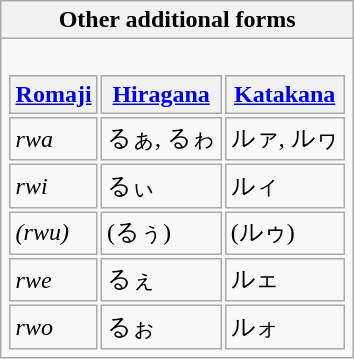<table class="wikitable">
<tr>
<th>Other additional forms</th>
</tr>
<tr>
<td><br><table align="center" style="background: transparent">
<tr>
<th><a href='#'>Romaji</a></th>
<th><a href='#'>Hiragana</a></th>
<th><a href='#'>Katakana</a></th>
</tr>
<tr>
<td><em>rwa</em></td>
<td>るぁ, るゎ</td>
<td>ルァ, ルヮ</td>
</tr>
<tr>
<td><em>rwi</em></td>
<td>るぃ</td>
<td>ルィ</td>
</tr>
<tr>
<td><em>(rwu)</em></td>
<td>(るぅ)</td>
<td>(ルゥ)</td>
</tr>
<tr>
<td><em>rwe</em></td>
<td>るぇ</td>
<td>ルェ</td>
</tr>
<tr>
<td><em>rwo</em></td>
<td>るぉ</td>
<td>ルォ</td>
</tr>
</table>
</td>
</tr>
</table>
